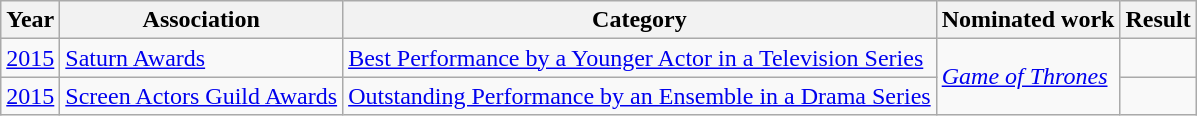<table class="wikitable">
<tr>
<th>Year</th>
<th>Association</th>
<th>Category</th>
<th>Nominated work</th>
<th>Result</th>
</tr>
<tr>
<td><a href='#'>2015</a></td>
<td><a href='#'>Saturn Awards</a></td>
<td><a href='#'>Best Performance by a Younger Actor in a Television Series</a></td>
<td rowspan="2"><em><a href='#'>Game of Thrones</a></em></td>
<td></td>
</tr>
<tr>
<td><a href='#'>2015</a></td>
<td><a href='#'>Screen Actors Guild Awards</a></td>
<td><a href='#'>Outstanding Performance by an Ensemble in a Drama Series</a></td>
<td></td>
</tr>
</table>
